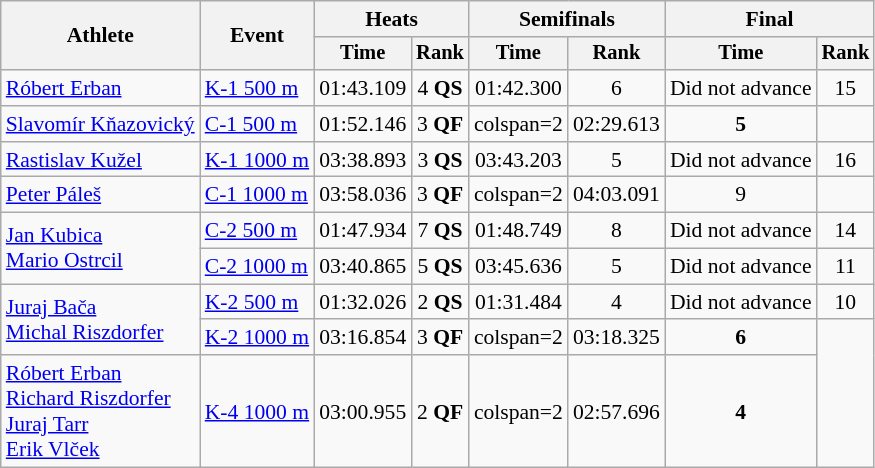<table class=wikitable style="font-size:90%">
<tr>
<th rowspan="2">Athlete</th>
<th rowspan="2">Event</th>
<th colspan="2">Heats</th>
<th colspan="2">Semifinals</th>
<th colspan="2">Final</th>
</tr>
<tr style="font-size:95%">
<th>Time</th>
<th>Rank</th>
<th>Time</th>
<th>Rank</th>
<th>Time</th>
<th>Rank</th>
</tr>
<tr align=center>
<td align=left><a href='#'>Róbert Erban</a></td>
<td align=left><a href='#'>K-1 500 m</a></td>
<td>01:43.109</td>
<td>4 <strong>QS</strong></td>
<td>01:42.300</td>
<td>6</td>
<td>Did not advance</td>
<td>15</td>
</tr>
<tr align=center>
<td align=left><a href='#'>Slavomír Kňazovický</a></td>
<td align=left><a href='#'>C-1 500 m</a></td>
<td>01:52.146</td>
<td>3 <strong>QF</strong></td>
<td>colspan=2 </td>
<td>02:29.613</td>
<td><strong>5</strong></td>
</tr>
<tr align=center>
<td align=left><a href='#'>Rastislav Kužel</a></td>
<td align=left><a href='#'>K-1 1000 m</a></td>
<td>03:38.893</td>
<td>3 <strong>QS</strong></td>
<td>03:43.203</td>
<td>5</td>
<td>Did not advance</td>
<td>16</td>
</tr>
<tr align=center>
<td align=left><a href='#'>Peter Páleš</a></td>
<td align=left><a href='#'>C-1 1000 m</a></td>
<td>03:58.036</td>
<td>3 <strong>QF</strong></td>
<td>colspan=2 </td>
<td>04:03.091</td>
<td>9</td>
</tr>
<tr align=center>
<td align=left rowspan=2><a href='#'>Jan Kubica</a><br><a href='#'>Mario Ostrcil</a></td>
<td align=left><a href='#'>C-2 500 m</a></td>
<td>01:47.934</td>
<td>7 <strong>QS</strong></td>
<td>01:48.749</td>
<td>8</td>
<td>Did not advance</td>
<td>14</td>
</tr>
<tr align=center>
<td align=left><a href='#'>C-2 1000 m</a></td>
<td>03:40.865</td>
<td>5 <strong>QS</strong></td>
<td>03:45.636</td>
<td>5</td>
<td>Did not advance</td>
<td>11</td>
</tr>
<tr align=center>
<td align=left rowspan=2><a href='#'>Juraj Bača</a><br><a href='#'>Michal Riszdorfer</a></td>
<td align=left><a href='#'>K-2 500 m</a></td>
<td>01:32.026</td>
<td>2 <strong>QS</strong></td>
<td>01:31.484</td>
<td>4</td>
<td>Did not advance</td>
<td>10</td>
</tr>
<tr align=center>
<td align=left><a href='#'>K-2 1000 m</a></td>
<td>03:16.854</td>
<td>3 <strong>QF</strong></td>
<td>colspan=2 </td>
<td>03:18.325</td>
<td><strong>6</strong></td>
</tr>
<tr align=center>
<td align=left><a href='#'>Róbert Erban</a><br><a href='#'>Richard Riszdorfer</a><br><a href='#'>Juraj Tarr</a><br><a href='#'>Erik Vlček</a></td>
<td align=left><a href='#'>K-4 1000 m</a></td>
<td>03:00.955</td>
<td>2 <strong>QF</strong></td>
<td>colspan=2 </td>
<td>02:57.696</td>
<td><strong>4</strong></td>
</tr>
</table>
